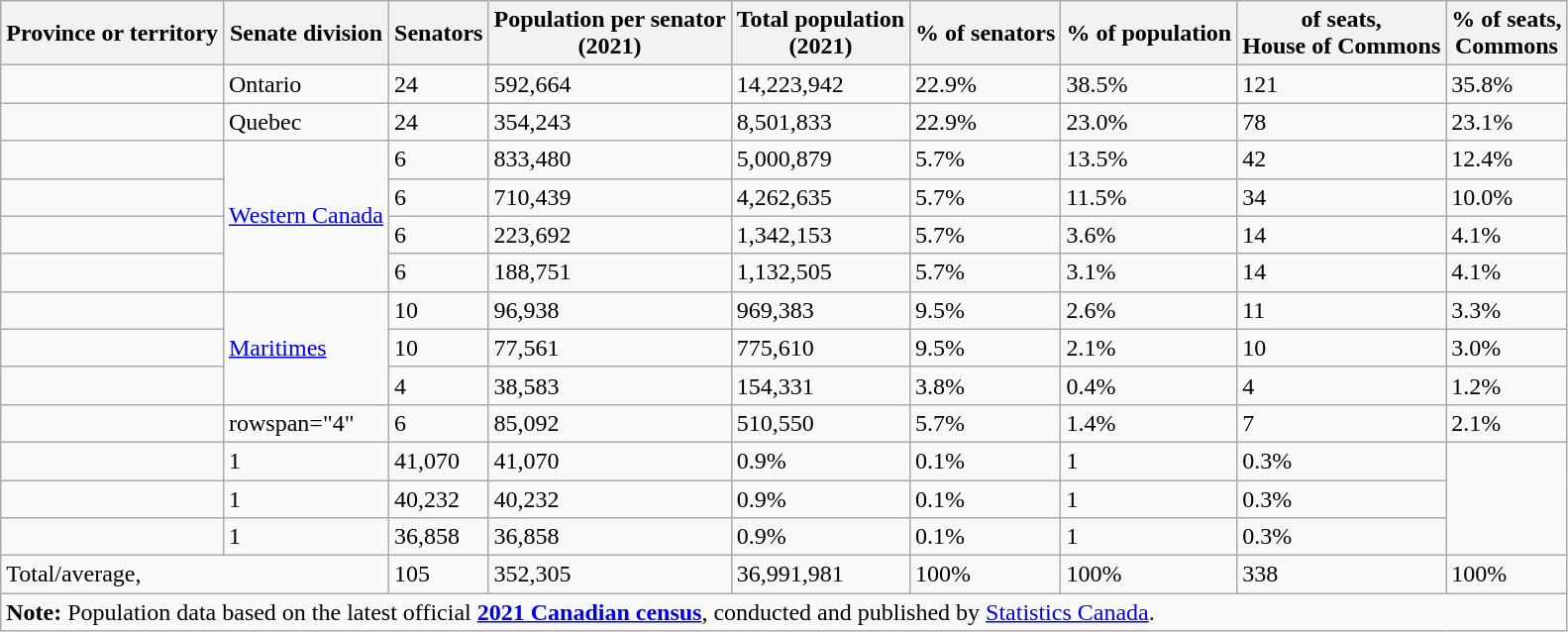<table class="wikitable sortable">
<tr>
<th>Province or territory</th>
<th>Senate division</th>
<th>Senators</th>
<th>Population per senator<br>(2021)</th>
<th>Total population<br>(2021)</th>
<th>% of senators</th>
<th>% of population</th>
<th> of seats,<br>House of Commons</th>
<th>% of seats,<br>Commons</th>
</tr>
<tr>
<td></td>
<td>Ontario</td>
<td>24</td>
<td>592,664</td>
<td>14,223,942</td>
<td>22.9%</td>
<td>38.5%</td>
<td>121</td>
<td>35.8%</td>
</tr>
<tr>
<td></td>
<td>Quebec</td>
<td>24</td>
<td>354,243</td>
<td>8,501,833</td>
<td>22.9%</td>
<td>23.0%</td>
<td>78</td>
<td>23.1%</td>
</tr>
<tr>
<td></td>
<td rowspan="4"><a href='#'>Western Canada</a></td>
<td>6</td>
<td>833,480</td>
<td>5,000,879</td>
<td>5.7%</td>
<td>13.5%</td>
<td>42</td>
<td>12.4%</td>
</tr>
<tr>
<td></td>
<td>6</td>
<td>710,439</td>
<td>4,262,635</td>
<td>5.7%</td>
<td>11.5%</td>
<td>34</td>
<td>10.0%</td>
</tr>
<tr>
<td></td>
<td>6</td>
<td>223,692</td>
<td>1,342,153</td>
<td>5.7%</td>
<td>3.6%</td>
<td>14</td>
<td>4.1%</td>
</tr>
<tr>
<td></td>
<td>6</td>
<td>188,751</td>
<td>1,132,505</td>
<td>5.7%</td>
<td>3.1%</td>
<td>14</td>
<td>4.1%</td>
</tr>
<tr>
<td></td>
<td rowspan="3"><a href='#'>Maritimes</a></td>
<td>10</td>
<td>96,938</td>
<td>969,383</td>
<td>9.5%</td>
<td>2.6%</td>
<td>11</td>
<td>3.3%</td>
</tr>
<tr>
<td></td>
<td>10</td>
<td>77,561</td>
<td>775,610</td>
<td>9.5%</td>
<td>2.1%</td>
<td>10</td>
<td>3.0%</td>
</tr>
<tr>
<td></td>
<td>4</td>
<td>38,583</td>
<td>154,331</td>
<td>3.8%</td>
<td>0.4%</td>
<td>4</td>
<td>1.2%</td>
</tr>
<tr>
<td></td>
<td>rowspan="4" </td>
<td>6</td>
<td>85,092</td>
<td>510,550</td>
<td>5.7%</td>
<td>1.4%</td>
<td>7</td>
<td>2.1%</td>
</tr>
<tr>
<td></td>
<td>1</td>
<td>41,070</td>
<td>41,070</td>
<td>0.9%</td>
<td>0.1%</td>
<td>1</td>
<td>0.3%</td>
</tr>
<tr>
<td></td>
<td>1</td>
<td>40,232</td>
<td>40,232</td>
<td>0.9%</td>
<td>0.1%</td>
<td>1</td>
<td>0.3%</td>
</tr>
<tr>
<td></td>
<td>1</td>
<td>36,858</td>
<td>36,858</td>
<td>0.9%</td>
<td>0.1%</td>
<td>1</td>
<td>0.3%</td>
</tr>
<tr class="sortbottom">
<td colspan="2">Total/average, </td>
<td>105</td>
<td>352,305</td>
<td>36,991,981</td>
<td>100%</td>
<td>100%</td>
<td>338</td>
<td>100%</td>
</tr>
<tr>
<td colspan="9"><strong>Note:</strong> Population data based on the latest official <strong><a href='#'>2021 Canadian census</a></strong>, conducted and published by <a href='#'>Statistics Canada</a>.</td>
</tr>
</table>
